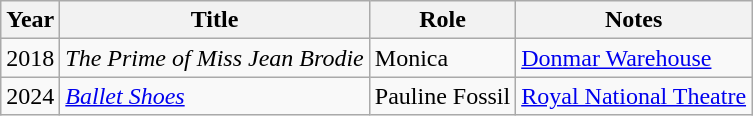<table class="wikitable sortable">
<tr>
<th>Year</th>
<th>Title</th>
<th>Role</th>
<th>Notes</th>
</tr>
<tr>
<td>2018</td>
<td><em>The Prime of Miss Jean Brodie</em></td>
<td>Monica</td>
<td><a href='#'>Donmar Warehouse</a></td>
</tr>
<tr>
<td>2024</td>
<td><em><a href='#'>Ballet Shoes</a></em></td>
<td>Pauline Fossil</td>
<td><a href='#'>Royal National Theatre</a></td>
</tr>
</table>
